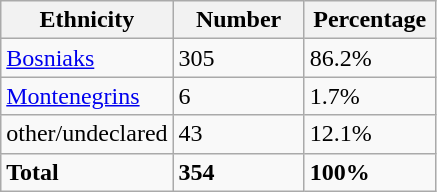<table class="wikitable">
<tr>
<th width="100px">Ethnicity</th>
<th width="80px">Number</th>
<th width="80px">Percentage</th>
</tr>
<tr>
<td><a href='#'>Bosniaks</a></td>
<td>305</td>
<td>86.2%</td>
</tr>
<tr>
<td><a href='#'>Montenegrins</a></td>
<td>6</td>
<td>1.7%</td>
</tr>
<tr>
<td>other/undeclared</td>
<td>43</td>
<td>12.1%</td>
</tr>
<tr>
<td><strong>Total</strong></td>
<td><strong>354</strong></td>
<td><strong>100%</strong></td>
</tr>
</table>
